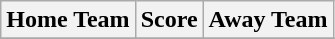<table class="wikitable" style="text-align: center">
<tr>
<th>Home Team</th>
<th>Score</th>
<th>Away Team</th>
</tr>
<tr>
</tr>
</table>
